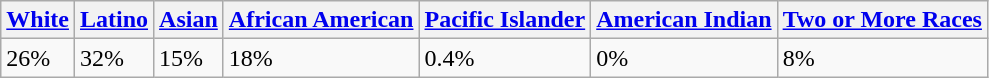<table class="wikitable">
<tr>
<th><a href='#'>White</a></th>
<th><a href='#'>Latino</a></th>
<th><a href='#'>Asian</a></th>
<th><a href='#'>African American</a></th>
<th><a href='#'>Pacific Islander</a></th>
<th><a href='#'>American Indian</a></th>
<th><a href='#'>Two or More Races</a></th>
</tr>
<tr>
<td>26%</td>
<td>32%</td>
<td>15%</td>
<td>18%</td>
<td>0.4%</td>
<td>0%</td>
<td>8%</td>
</tr>
</table>
